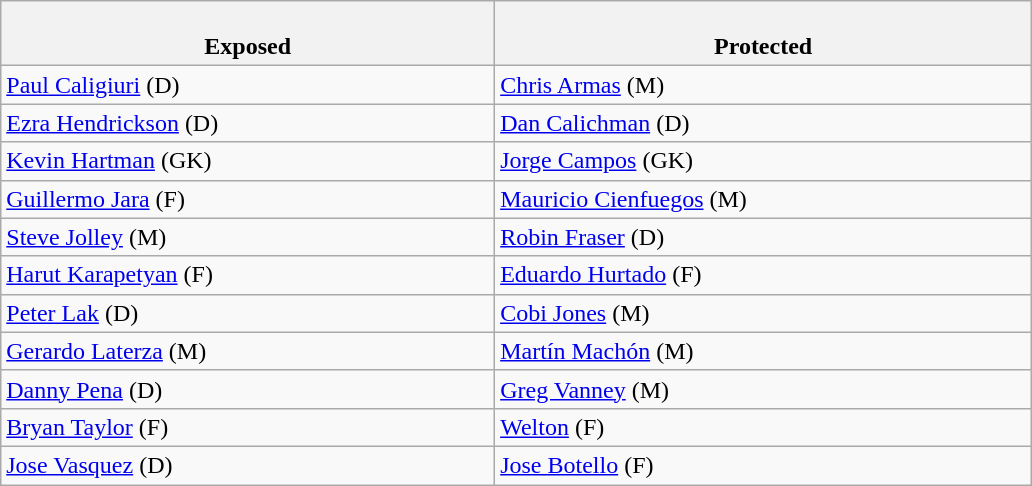<table class="wikitable">
<tr>
<th style="width:23%"><br>Exposed</th>
<th style="width:25%"><br>Protected</th>
</tr>
<tr>
<td><a href='#'>Paul Caligiuri</a> (D)</td>
<td><a href='#'>Chris Armas</a> (M)</td>
</tr>
<tr>
<td><a href='#'>Ezra Hendrickson</a> (D)</td>
<td><a href='#'>Dan Calichman</a> (D)</td>
</tr>
<tr>
<td><a href='#'>Kevin Hartman</a> (GK)</td>
<td><a href='#'>Jorge Campos</a> (GK)</td>
</tr>
<tr>
<td><a href='#'>Guillermo Jara</a> (F)</td>
<td><a href='#'>Mauricio Cienfuegos</a> (M)</td>
</tr>
<tr>
<td><a href='#'>Steve Jolley</a> (M)</td>
<td><a href='#'>Robin Fraser</a> (D)</td>
</tr>
<tr>
<td><a href='#'>Harut Karapetyan</a> (F)</td>
<td><a href='#'>Eduardo Hurtado</a> (F)</td>
</tr>
<tr>
<td><a href='#'>Peter Lak</a> (D)</td>
<td><a href='#'>Cobi Jones</a> (M)</td>
</tr>
<tr>
<td><a href='#'>Gerardo Laterza</a> (M)</td>
<td><a href='#'>Martín Machón</a> (M)</td>
</tr>
<tr>
<td><a href='#'>Danny Pena</a> (D)</td>
<td><a href='#'>Greg Vanney</a> (M)</td>
</tr>
<tr>
<td><a href='#'>Bryan Taylor</a> (F)</td>
<td><a href='#'>Welton</a> (F)</td>
</tr>
<tr>
<td><a href='#'>Jose Vasquez</a> (D)</td>
<td><a href='#'>Jose Botello</a> (F)</td>
</tr>
</table>
